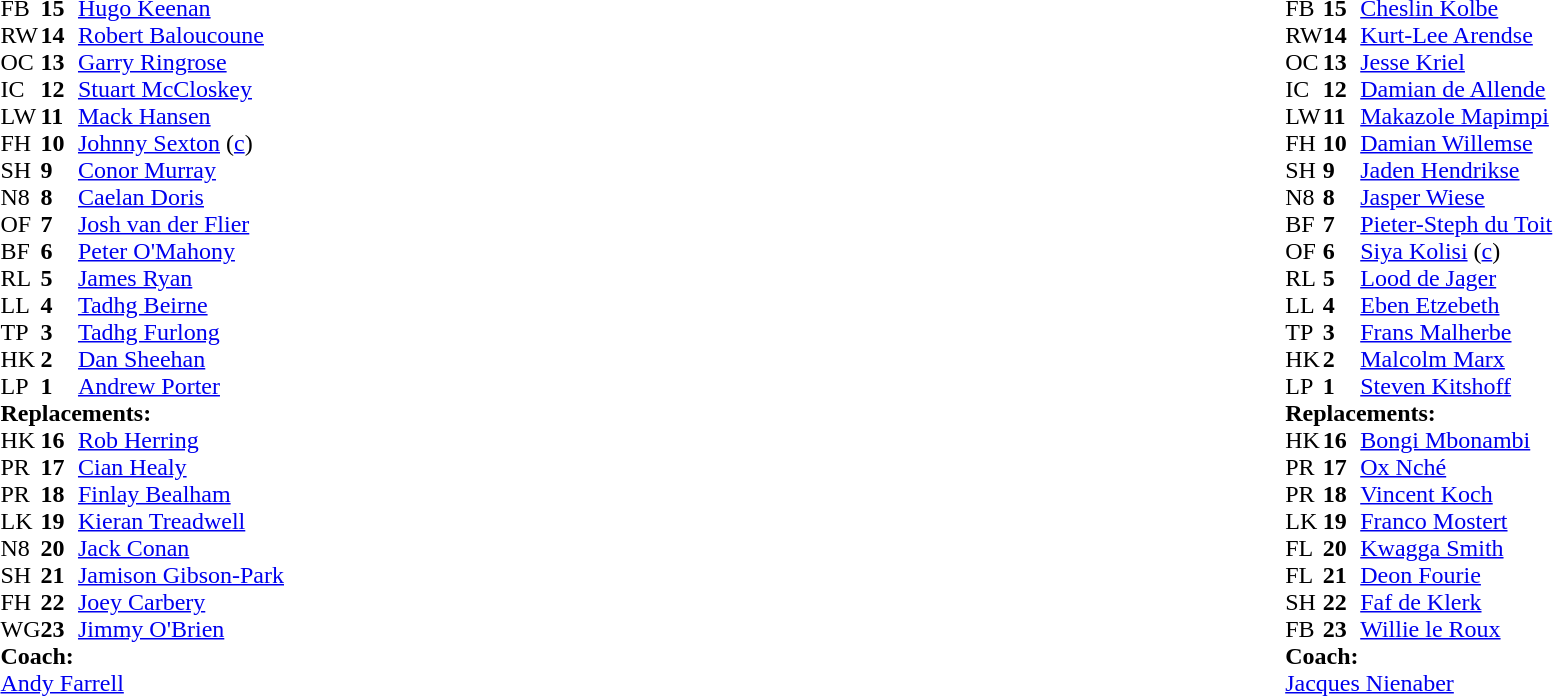<table style="width:100%">
<tr>
<td style="vertical-align:top;width:50%"><br><table cellspacing="0" cellpadding="0">
<tr>
<th width="25"></th>
<th width="25"></th>
</tr>
<tr>
<td>FB</td>
<td><strong>15</strong></td>
<td><a href='#'>Hugo Keenan</a></td>
</tr>
<tr>
<td>RW</td>
<td><strong>14</strong></td>
<td><a href='#'>Robert Baloucoune</a></td>
</tr>
<tr>
<td>OC</td>
<td><strong>13</strong></td>
<td><a href='#'>Garry Ringrose</a></td>
</tr>
<tr>
<td>IC</td>
<td><strong>12</strong></td>
<td><a href='#'>Stuart McCloskey</a></td>
<td></td>
<td></td>
</tr>
<tr>
<td>LW</td>
<td><strong>11</strong></td>
<td><a href='#'>Mack Hansen</a></td>
</tr>
<tr>
<td>FH</td>
<td><strong>10</strong></td>
<td><a href='#'>Johnny Sexton</a> (<a href='#'>c</a>)</td>
<td></td>
<td></td>
</tr>
<tr>
<td>SH</td>
<td><strong>9</strong></td>
<td><a href='#'>Conor Murray</a></td>
<td></td>
<td></td>
</tr>
<tr>
<td>N8</td>
<td><strong>8</strong></td>
<td><a href='#'>Caelan Doris</a></td>
</tr>
<tr>
<td>OF</td>
<td><strong>7</strong></td>
<td><a href='#'>Josh van der Flier</a></td>
</tr>
<tr>
<td>BF</td>
<td><strong>6</strong></td>
<td><a href='#'>Peter O'Mahony</a></td>
<td></td>
<td></td>
</tr>
<tr>
<td>RL</td>
<td><strong>5</strong></td>
<td><a href='#'>James Ryan</a></td>
</tr>
<tr>
<td>LL</td>
<td><strong>4</strong></td>
<td><a href='#'>Tadhg Beirne</a></td>
<td></td>
<td></td>
</tr>
<tr>
<td>TP</td>
<td><strong>3</strong></td>
<td><a href='#'>Tadhg Furlong</a></td>
<td></td>
<td></td>
</tr>
<tr>
<td>HK</td>
<td><strong>2</strong></td>
<td><a href='#'>Dan Sheehan</a></td>
<td></td>
<td></td>
</tr>
<tr>
<td>LP</td>
<td><strong>1</strong></td>
<td><a href='#'>Andrew Porter</a></td>
<td></td>
<td></td>
</tr>
<tr>
<td colspan="3"><strong>Replacements:</strong></td>
</tr>
<tr>
<td>HK</td>
<td><strong>16</strong></td>
<td><a href='#'>Rob Herring</a></td>
<td></td>
<td></td>
</tr>
<tr>
<td>PR</td>
<td><strong>17</strong></td>
<td><a href='#'>Cian Healy</a></td>
<td></td>
<td></td>
</tr>
<tr>
<td>PR</td>
<td><strong>18</strong></td>
<td><a href='#'>Finlay Bealham</a></td>
<td></td>
<td></td>
</tr>
<tr>
<td>LK</td>
<td><strong>19</strong></td>
<td><a href='#'>Kieran Treadwell</a></td>
<td></td>
<td></td>
</tr>
<tr>
<td>N8</td>
<td><strong>20</strong></td>
<td><a href='#'>Jack Conan</a></td>
<td></td>
<td></td>
</tr>
<tr>
<td>SH</td>
<td><strong>21</strong></td>
<td><a href='#'>Jamison Gibson-Park</a></td>
<td></td>
<td></td>
</tr>
<tr>
<td>FH</td>
<td><strong>22</strong></td>
<td><a href='#'>Joey Carbery</a></td>
<td></td>
<td></td>
</tr>
<tr>
<td>WG</td>
<td><strong>23</strong></td>
<td><a href='#'>Jimmy O'Brien</a></td>
<td></td>
<td></td>
</tr>
<tr>
<td colspan="3"><strong>Coach:</strong></td>
</tr>
<tr>
<td colspan="3"> <a href='#'>Andy Farrell</a></td>
</tr>
</table>
</td>
<td style="vertical-align:top"></td>
<td style="vertical-align:top;width:50%"><br><table cellspacing="0" cellpadding="0" style="margin:auto">
<tr>
<th width="25"></th>
<th width="25"></th>
</tr>
<tr>
<td>FB</td>
<td><strong>15</strong></td>
<td><a href='#'>Cheslin Kolbe</a></td>
<td></td>
</tr>
<tr>
<td>RW</td>
<td><strong>14</strong></td>
<td><a href='#'>Kurt-Lee Arendse</a></td>
<td></td>
<td></td>
<td></td>
</tr>
<tr>
<td>OC</td>
<td><strong>13</strong></td>
<td><a href='#'>Jesse Kriel</a></td>
</tr>
<tr>
<td>IC</td>
<td><strong>12</strong></td>
<td><a href='#'>Damian de Allende</a></td>
</tr>
<tr>
<td>LW</td>
<td><strong>11</strong></td>
<td><a href='#'>Makazole Mapimpi</a></td>
<td></td>
<td></td>
<td></td>
</tr>
<tr>
<td>FH</td>
<td><strong>10</strong></td>
<td><a href='#'>Damian Willemse</a></td>
</tr>
<tr>
<td>SH</td>
<td><strong>9</strong></td>
<td><a href='#'>Jaden Hendrikse</a></td>
<td></td>
<td></td>
</tr>
<tr>
<td>N8</td>
<td><strong>8</strong></td>
<td><a href='#'>Jasper Wiese</a></td>
<td></td>
<td></td>
</tr>
<tr>
<td>BF</td>
<td><strong>7</strong></td>
<td><a href='#'>Pieter-Steph du Toit</a></td>
<td></td>
<td></td>
</tr>
<tr>
<td>OF</td>
<td><strong>6</strong></td>
<td><a href='#'>Siya Kolisi</a> (<a href='#'>c</a>)</td>
</tr>
<tr>
<td>RL</td>
<td><strong>5</strong></td>
<td><a href='#'>Lood de Jager</a></td>
<td></td>
<td></td>
</tr>
<tr>
<td>LL</td>
<td><strong>4</strong></td>
<td><a href='#'>Eben Etzebeth</a></td>
</tr>
<tr>
<td>TP</td>
<td><strong>3</strong></td>
<td><a href='#'>Frans Malherbe</a></td>
<td></td>
<td></td>
</tr>
<tr>
<td>HK</td>
<td><strong>2</strong></td>
<td><a href='#'>Malcolm Marx</a></td>
<td></td>
<td></td>
</tr>
<tr>
<td>LP</td>
<td><strong>1</strong></td>
<td><a href='#'>Steven Kitshoff</a></td>
<td></td>
<td></td>
</tr>
<tr>
<td colspan="3"><strong>Replacements:</strong></td>
</tr>
<tr>
<td>HK</td>
<td><strong>16</strong></td>
<td><a href='#'>Bongi Mbonambi</a></td>
<td></td>
<td></td>
</tr>
<tr>
<td>PR</td>
<td><strong>17</strong></td>
<td><a href='#'>Ox Nché</a></td>
<td></td>
<td></td>
</tr>
<tr>
<td>PR</td>
<td><strong>18</strong></td>
<td><a href='#'>Vincent Koch</a></td>
<td></td>
<td></td>
</tr>
<tr>
<td>LK</td>
<td><strong>19</strong></td>
<td><a href='#'>Franco Mostert</a></td>
<td></td>
<td></td>
</tr>
<tr>
<td>FL</td>
<td><strong>20</strong></td>
<td><a href='#'>Kwagga Smith</a></td>
<td></td>
<td></td>
</tr>
<tr>
<td>FL</td>
<td><strong>21</strong></td>
<td><a href='#'>Deon Fourie</a></td>
<td></td>
<td></td>
</tr>
<tr>
<td>SH</td>
<td><strong>22</strong></td>
<td><a href='#'>Faf de Klerk</a></td>
<td></td>
<td></td>
</tr>
<tr>
<td>FB</td>
<td><strong>23</strong></td>
<td><a href='#'>Willie le Roux</a></td>
<td></td>
<td></td>
</tr>
<tr>
<td colspan="3"><strong>Coach:</strong></td>
</tr>
<tr>
<td colspan="3"> <a href='#'>Jacques Nienaber</a></td>
</tr>
</table>
</td>
</tr>
</table>
